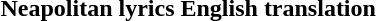<table>
<tr>
<th>Neapolitan lyrics</th>
<th>English translation</th>
<th> </th>
</tr>
<tr>
<td></td>
<td style="vertical-align: top;"></td>
</tr>
</table>
